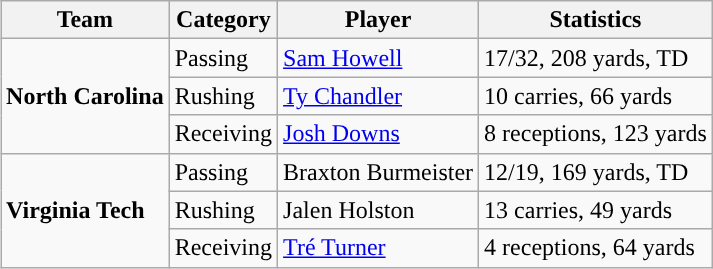<table class="wikitable" style="float: right;">
<tr>
<th>Team</th>
<th>Category</th>
<th>Player</th>
<th>Statistics</th>
</tr>
<tr>
<td rowspan=3><strong>North Carolina</strong></td>
<td>Passing</td>
<td><a href='#'>Sam Howell</a></td>
<td>17/32, 208 yards, TD</td>
</tr>
<tr>
<td>Rushing</td>
<td><a href='#'>Ty Chandler</a></td>
<td>10 carries, 66 yards</td>
</tr>
<tr>
<td>Receiving</td>
<td><a href='#'>Josh Downs</a></td>
<td>8 receptions, 123 yards</td>
</tr>
<tr>
<td rowspan=3><strong>Virginia Tech</strong></td>
<td>Passing</td>
<td>Braxton Burmeister</td>
<td>12/19, 169 yards, TD</td>
</tr>
<tr>
<td>Rushing</td>
<td>Jalen Holston</td>
<td>13 carries, 49 yards</td>
</tr>
<tr>
<td>Receiving</td>
<td><a href='#'>Tré Turner</a></td>
<td>4 receptions, 64 yards</td>
</tr>
</table>
